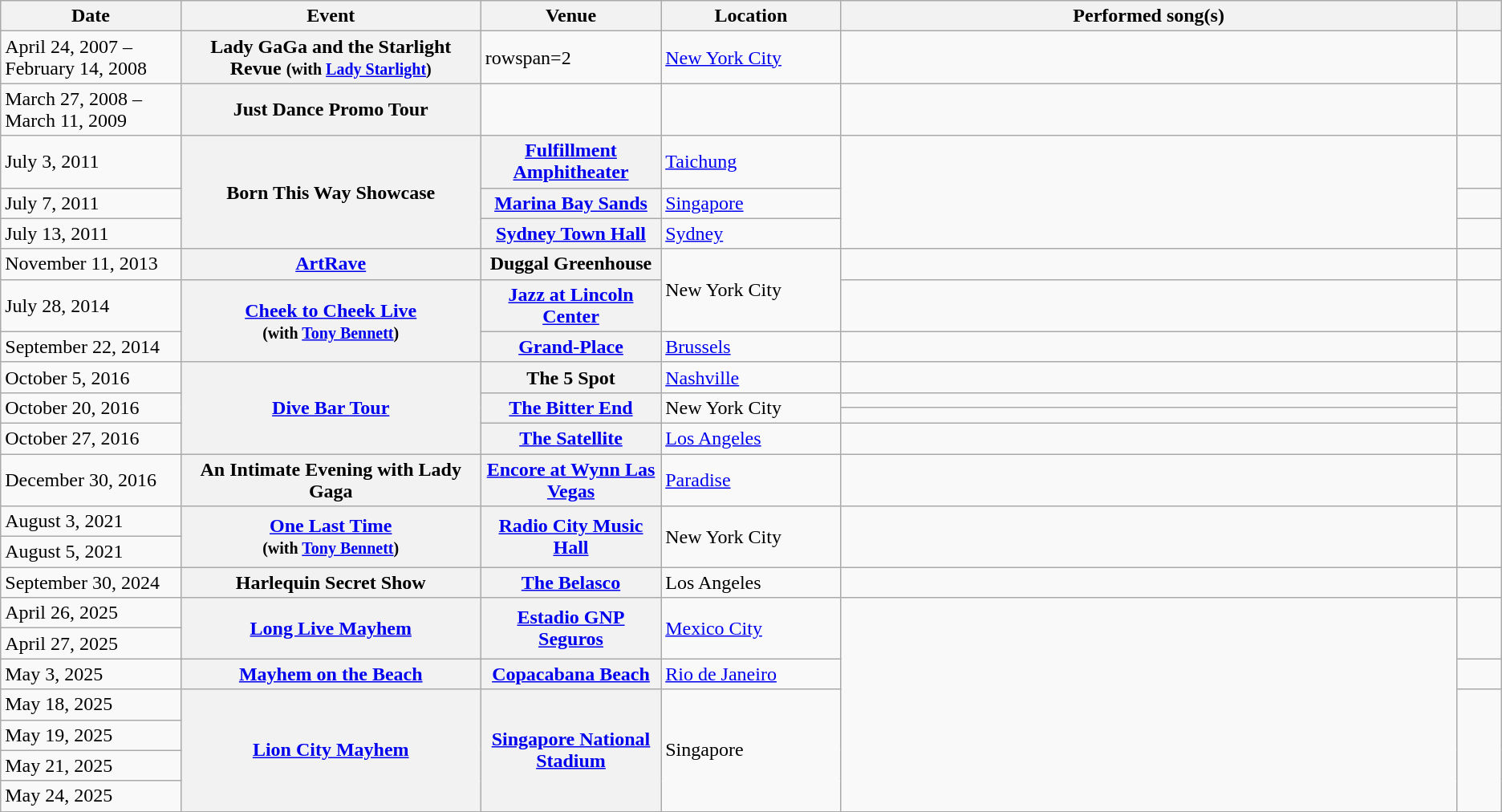<table class="wikitable sortable plainrowheaders">
<tr>
<th style="width:12%;">Date</th>
<th style="width:20%;">Event</th>
<th style="width:12%;">Venue</th>
<th style="width:12%;">Location</th>
<th>Performed song(s)</th>
<th scope="col" style="width:3%;" class="unsortable"></th>
</tr>
<tr>
<td>April 24, 2007 – February 14, 2008</td>
<th scope="row">Lady GaGa and the Starlight Revue <small>(with <a href='#'>Lady Starlight</a>)</small></th>
<td>rowspan=2 </td>
<td><a href='#'>New York City</a></td>
<td></td>
<td style="text-align:center;"></td>
</tr>
<tr>
<td>March 27, 2008 – March 11, 2009</td>
<th scope="row">Just Dance Promo Tour</th>
<td></td>
<td></td>
<td style="text-align:center;"></td>
</tr>
<tr>
<td>July 3, 2011</td>
<th scope="row" rowspan=3>Born This Way Showcase</th>
<th scope="row"><a href='#'>Fulfillment Amphitheater</a></th>
<td><a href='#'>Taichung</a></td>
<td rowspan=3></td>
<td style="text-align:center;"></td>
</tr>
<tr>
<td>July 7, 2011</td>
<th scope="row"><a href='#'>Marina Bay Sands</a></th>
<td><a href='#'>Singapore</a></td>
<td style="text-align:center;"></td>
</tr>
<tr>
<td>July 13, 2011</td>
<th scope="row"><a href='#'>Sydney Town Hall</a></th>
<td><a href='#'>Sydney</a></td>
<td style="text-align:center;"></td>
</tr>
<tr>
<td>November 11, 2013</td>
<th scope="row"><a href='#'>ArtRave</a></th>
<th scope="row">Duggal Greenhouse</th>
<td rowspan=2>New York City</td>
<td></td>
<td style="text-align:center;"></td>
</tr>
<tr>
<td>July 28, 2014</td>
<th scope="row" rowspan=2><a href='#'>Cheek to Cheek Live</a><br><small>(with <a href='#'>Tony Bennett</a>)</small></th>
<th scope="row"><a href='#'>Jazz at Lincoln Center</a></th>
<td></td>
<td style="text-align:center;"></td>
</tr>
<tr>
<td>September 22, 2014</td>
<th scope="row"><a href='#'>Grand-Place</a></th>
<td><a href='#'>Brussels</a></td>
<td></td>
<td style="text-align:center;"></td>
</tr>
<tr>
<td>October 5, 2016</td>
<th scope="row" rowspan=4><a href='#'>Dive Bar Tour</a></th>
<th scope="row">The 5 Spot</th>
<td><a href='#'>Nashville</a></td>
<td></td>
<td style="text-align:center;"></td>
</tr>
<tr>
<td rowspan=2>October 20, 2016</td>
<th scope="row" rowspan=2><a href='#'>The Bitter End</a></th>
<td rowspan=2>New York City</td>
<td></td>
<td rowspan=2 style="text-align:center;"></td>
</tr>
<tr>
<td></td>
</tr>
<tr>
<td>October 27, 2016</td>
<th scope="row"><a href='#'>The Satellite</a></th>
<td><a href='#'>Los Angeles</a></td>
<td></td>
<td style="text-align:center;"></td>
</tr>
<tr>
<td>December 30, 2016</td>
<th scope="row">An Intimate Evening with Lady Gaga</th>
<th scope="row"><a href='#'>Encore at Wynn Las Vegas</a></th>
<td><a href='#'>Paradise</a></td>
<td></td>
<td style="text-align:center;"><br></td>
</tr>
<tr>
<td>August 3, 2021</td>
<th scope="row" rowspan=2><a href='#'>One Last Time</a><br><small>(with <a href='#'>Tony Bennett</a>)</small></th>
<th scope="row" rowspan=2><a href='#'>Radio City Music Hall</a></th>
<td rowspan=2>New York City</td>
<td rowspan=2></td>
<td style="text-align:center;" rowspan=2></td>
</tr>
<tr>
<td>August 5, 2021</td>
</tr>
<tr>
<td>September 30, 2024</td>
<th scope="row">Harlequin Secret Show</th>
<th scope="row"><a href='#'>The Belasco</a></th>
<td>Los Angeles</td>
<td></td>
<td style="text-align:center;"></td>
</tr>
<tr>
<td>April 26, 2025</td>
<th scope="row" rowspan=2><a href='#'>Long Live Mayhem</a></th>
<th scope="row" rowspan=2><a href='#'>Estadio GNP Seguros</a></th>
<td rowspan=2><a href='#'>Mexico City</a></td>
<td rowspan=7></td>
<td style="text-align:center;" rowspan=2></td>
</tr>
<tr>
<td>April 27, 2025</td>
</tr>
<tr>
<td>May 3, 2025</td>
<th scope="row"><a href='#'>Mayhem on the Beach</a></th>
<th scope="row"><a href='#'>Copacabana Beach</a></th>
<td><a href='#'>Rio de Janeiro</a></td>
<td style="text-align:center;"></td>
</tr>
<tr>
<td>May 18, 2025</td>
<th scope="row" rowspan=4><a href='#'>Lion City Mayhem</a></th>
<th scope="row" rowspan=4><a href='#'>Singapore National Stadium</a></th>
<td rowspan=4>Singapore</td>
<td style="text-align:center;" rowspan=4></td>
</tr>
<tr>
<td>May 19, 2025</td>
</tr>
<tr>
<td>May 21, 2025</td>
</tr>
<tr>
<td>May 24, 2025</td>
</tr>
<tr>
</tr>
</table>
